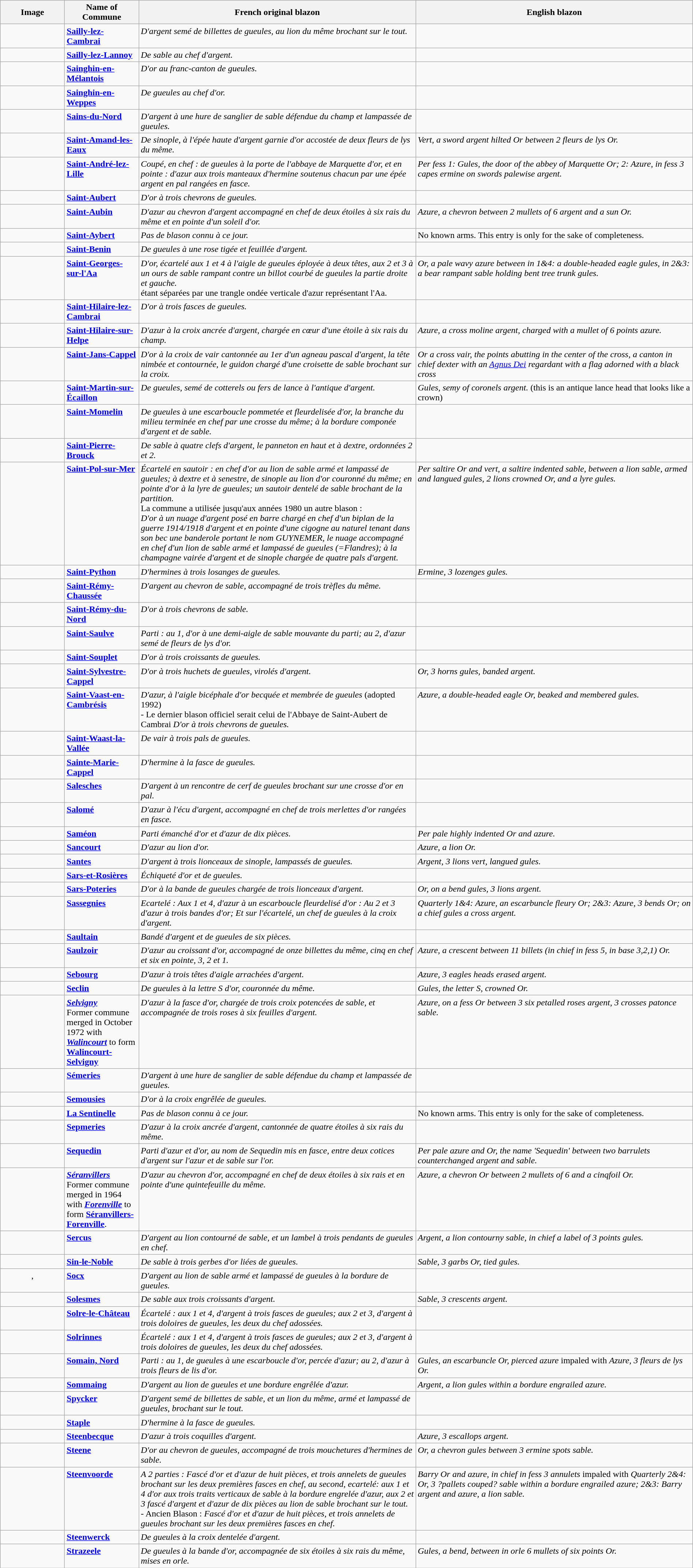<table class="wikitable" width="100%">
<tr>
<th width="110">Image</th>
<th>Name of Commune</th>
<th width="40%">French original blazon</th>
<th width="40%">English blazon</th>
</tr>
<tr valign=top>
<td align=center></td>
<td><strong><a href='#'>Sailly-lez-Cambrai</a></strong></td>
<td><em>D'argent semé de billettes de gueules, au lion du même brochant sur le tout.</em></td>
<td></td>
</tr>
<tr valign=top>
<td align=center></td>
<td><strong><a href='#'>Sailly-lez-Lannoy</a></strong></td>
<td><em>De sable au chef d'argent.</em></td>
<td></td>
</tr>
<tr valign=top>
<td align=center></td>
<td><strong><a href='#'>Sainghin-en-Mélantois</a></strong></td>
<td><em>D'or au franc-canton de gueules.</em></td>
<td></td>
</tr>
<tr valign=top>
<td align=center></td>
<td><strong><a href='#'>Sainghin-en-Weppes</a></strong></td>
<td><em>De gueules au chef d'or.</em></td>
<td></td>
</tr>
<tr valign=top>
<td align=center></td>
<td><strong><a href='#'>Sains-du-Nord</a></strong></td>
<td><em>D'argent à une hure de sanglier de sable défendue du champ et lampassée de gueules.</em></td>
<td></td>
</tr>
<tr valign=top>
<td align=center></td>
<td><strong><a href='#'>Saint-Amand-les-Eaux</a></strong></td>
<td><em>De sinople, à l'épée haute d'argent garnie d'or accostée de deux fleurs de lys du même.</em></td>
<td><em>Vert, a sword argent hilted Or between 2 fleurs de lys Or.</em></td>
</tr>
<tr valign=top>
<td align=center></td>
<td><strong><a href='#'>Saint-André-lez-Lille</a></strong></td>
<td><em>Coupé, en chef : de gueules à la porte de l'abbaye de Marquette d'or, et en pointe : d'azur aux trois manteaux d'hermine soutenus chacun par une épée argent en pal rangées en fasce.</em></td>
<td><em>Per fess 1: Gules, the door of the abbey of Marquette Or; 2: Azure, in fess 3 capes ermine on swords palewise argent.</em></td>
</tr>
<tr valign=top>
<td align=center></td>
<td><strong><a href='#'>Saint-Aubert</a></strong></td>
<td><em>D'or à trois chevrons de gueules.</em></td>
<td></td>
</tr>
<tr valign=top>
<td align=center></td>
<td><strong><a href='#'>Saint-Aubin</a></strong></td>
<td><em>D'azur au chevron d'argent accompagné en chef de deux étoiles à six rais du même et en pointe d'un soleil d'or.</em></td>
<td><em>Azure, a chevron between 2 mullets of 6 argent and a sun Or.</em></td>
</tr>
<tr valign=top>
<td align=center></td>
<td><strong><a href='#'>Saint-Aybert</a></strong></td>
<td><em>Pas de blason connu à ce jour.</em></td>
<td>No known arms. This entry is only for the sake of completeness.</td>
</tr>
<tr valign=top>
<td align=center></td>
<td><strong><a href='#'>Saint-Benin</a></strong></td>
<td><em>De gueules à une rose tigée et feuillée d'argent.</em></td>
<td></td>
</tr>
<tr valign=top>
<td align=center></td>
<td><strong><a href='#'>Saint-Georges-sur-l'Aa</a></strong></td>
<td><em>D'or, écartelé aux 1 et 4 à l'aigle de gueules éployée à deux têtes, aux 2 et 3 à un ours de sable rampant contre un billot courbé de gueules la partie droite et gauche.</em><br>étant séparées par une trangle ondée verticale d'azur représentant l'Aa.</td>
<td><em>Or, a pale wavy azure between in 1&4: a double-headed eagle gules, in 2&3: a bear rampant sable holding bent tree trunk gules.</em></td>
</tr>
<tr valign=top>
<td align=center></td>
<td><strong><a href='#'>Saint-Hilaire-lez-Cambrai</a></strong></td>
<td><em>D'or à trois fasces de gueules.</em></td>
<td></td>
</tr>
<tr valign=top>
<td align=center></td>
<td><strong><a href='#'>Saint-Hilaire-sur-Helpe</a></strong></td>
<td><em>D'azur à la croix ancrée d'argent, chargée en cœur d'une étoile à six rais du champ.</em></td>
<td><em>Azure, a cross moline argent, charged with a mullet of 6 points azure.</em></td>
</tr>
<tr valign=top>
<td align=center></td>
<td><strong><a href='#'>Saint-Jans-Cappel</a></strong></td>
<td><em>D'or à la croix de vair cantonnée au 1er d'un agneau pascal d'argent, la tête nimbée et contournée, le guidon chargé d'une croisette de sable brochant sur la croix.</em><br></td>
<td><em>Or a cross vair, the points abutting in the center of the cross, a canton in chief dexter with an <a href='#'>Agnus Dei</a> regardant with a flag adorned with a black cross</em></td>
</tr>
<tr valign=top>
<td align=center></td>
<td><strong><a href='#'>Saint-Martin-sur-Écaillon</a></strong></td>
<td><em>De gueules, semé de cotterels ou fers de lance à l'antique d'argent.</em></td>
<td><em>Gules, semy of coronels argent.</em>  (this is an antique lance head that looks like a crown)</td>
</tr>
<tr valign=top>
<td align=center></td>
<td><strong><a href='#'>Saint-Momelin</a></strong></td>
<td><em>De gueules à une escarboucle pommetée et fleurdelisée d'or, la branche du milieu terminée en chef par une crosse du même; à la bordure componée d'argent et de sable.</em></td>
<td></td>
</tr>
<tr valign=top>
<td align=center></td>
<td><strong><a href='#'>Saint-Pierre-Brouck</a></strong></td>
<td><em>De sable à quatre clefs d'argent, le panneton en haut et à dextre, ordonnées 2 et 2.</em></td>
<td></td>
</tr>
<tr valign=top>
<td align=center></td>
<td><strong><a href='#'>Saint-Pol-sur-Mer</a></strong><br></td>
<td><em>Écartelé en sautoir : en chef d'or au lion de sable armé et lampassé de gueules; à dextre et à senestre, de sinople au lion d'or couronné du même; en pointe d'or à la lyre de gueules; un sautoir dentelé de sable brochant de la partition.</em><br>La commune a utilisée jusqu'aux années 1980 un autre blason : <br><em>D'or à un nuage d'argent posé en barre chargé en chef d'un biplan de la guerre 1914/1918 d'argent et en pointe d'une cigogne au naturel tenant dans son bec une banderole portant le nom GUYNEMER, le nuage accompagné en chef d'un lion de sable armé et lampassé de gueules (=Flandres); à la champagne vairée d'argent et de sinople chargée de quatre pals d'argent.</em> </td>
<td><em>Per saltire Or and vert, a saltire indented sable, between a lion sable, armed and langued gules, 2 lions crowned Or, and a lyre gules.</em></td>
</tr>
<tr valign=top>
<td align=center></td>
<td><strong><a href='#'>Saint-Python</a></strong></td>
<td><em>D'hermines à trois losanges de gueules.</em></td>
<td><em>Ermine, 3 lozenges gules.</em></td>
</tr>
<tr valign=top>
<td align=center></td>
<td><strong><a href='#'>Saint-Rémy-Chaussée</a></strong></td>
<td><em>D'argent au chevron de sable, accompagné de trois trèfles du même.</em> </td>
<td></td>
</tr>
<tr valign=top>
<td align=center></td>
<td><strong><a href='#'>Saint-Rémy-du-Nord</a></strong></td>
<td><em>D'or à trois chevrons de sable.</em></td>
<td></td>
</tr>
<tr valign=top>
<td align=center></td>
<td><strong><a href='#'>Saint-Saulve</a></strong></td>
<td><em>Parti : au 1, d'or à une demi-aigle de sable mouvante du parti; au 2, d'azur semé de fleurs de lys d'or.</em></td>
<td></td>
</tr>
<tr valign=top>
<td align=center></td>
<td><strong><a href='#'>Saint-Souplet</a></strong></td>
<td><em>D'or à trois croissants de gueules.</em></td>
<td></td>
</tr>
<tr valign=top>
<td align=center></td>
<td><strong><a href='#'>Saint-Sylvestre-Cappel</a></strong></td>
<td><em>D'or à trois huchets de gueules, virolés d'argent.</em></td>
<td><em>Or, 3 horns gules, banded argent.</em></td>
</tr>
<tr valign=top>
<td align=center></td>
<td><strong><a href='#'>Saint-Vaast-en-Cambrésis</a></strong></td>
<td><em>D'azur, à l'aigle bicéphale d'or becquée et membrée de gueules</em> (adopted 1992)<br>
- Le dernier blason officiel serait celui de l'Abbaye de Saint-Aubert de Cambrai 
<em>D'or à trois chevrons de gueules.</em></td>
<td><em>Azure, a double-headed eagle Or, beaked and membered gules.</em></td>
</tr>
<tr valign=top>
<td align=center></td>
<td><strong><a href='#'>Saint-Waast-la-Vallée</a></strong></td>
<td><em>De vair à trois pals de gueules.</em></td>
<td></td>
</tr>
<tr valign=top>
<td align=center></td>
<td><strong><a href='#'>Sainte-Marie-Cappel</a></strong></td>
<td><em>D'hermine à la fasce de gueules.</em></td>
<td></td>
</tr>
<tr valign=top>
<td align=center></td>
<td><strong><a href='#'>Salesches</a></strong></td>
<td><em>D'argent à un rencontre de cerf de gueules brochant sur une crosse d'or en pal.</em></td>
<td></td>
</tr>
<tr valign=top>
<td align=center></td>
<td><strong><a href='#'>Salomé</a></strong></td>
<td><em>D'azur à l'écu d'argent, accompagné en chef de trois merlettes d'or rangées en fasce.</em></td>
<td></td>
</tr>
<tr valign=top>
<td align=center></td>
<td><strong><a href='#'>Saméon</a></strong></td>
<td><em>Parti émanché d'or et d'azur de dix pièces.</em></td>
<td><em>Per pale highly indented Or and azure.</em></td>
</tr>
<tr valign=top>
<td align=center></td>
<td><strong><a href='#'>Sancourt</a></strong></td>
<td><em>D'azur au lion d'or.</em></td>
<td><em>Azure, a lion Or.</em></td>
</tr>
<tr valign=top>
<td align=center></td>
<td><strong><a href='#'>Santes</a></strong></td>
<td><em>D'argent à trois lionceaux de sinople, lampassés de gueules.</em></td>
<td><em>Argent, 3 lions vert, langued gules.</em></td>
</tr>
<tr valign=top>
<td align=center></td>
<td><strong><a href='#'>Sars-et-Rosières</a></strong></td>
<td><em>Échiqueté d'or et de gueules.</em></td>
<td></td>
</tr>
<tr valign=top>
<td align=center></td>
<td><strong><a href='#'>Sars-Poteries</a></strong></td>
<td><em>D'or à la bande de gueules chargée de trois lionceaux d'argent.</em></td>
<td><em>Or, on a bend gules, 3 lions argent.</em></td>
</tr>
<tr valign=top>
<td align=center></td>
<td><strong><a href='#'>Sassegnies</a></strong></td>
<td><em>Ecartelé : Aux 1 et 4, d'azur à un escarboucle fleurdelisé d'or : Au 2 et 3 d'azur à trois bandes d'or; Et sur l'écartelé, un chef de gueules à la croix d'argent.</em></td>
<td><em>Quarterly 1&4: Azure, an escarbuncle fleury Or; 2&3: Azure, 3 bends Or; on a chief gules a cross argent.</em></td>
</tr>
<tr valign=top>
<td align=center></td>
<td><strong><a href='#'>Saultain</a></strong></td>
<td><em>Bandé d'argent et de gueules de six pièces.</em></td>
<td></td>
</tr>
<tr valign=top>
<td align=center></td>
<td><strong><a href='#'>Saulzoir</a></strong></td>
<td><em>D'azur au croissant d'or, accompagné de onze billettes du même, cinq en chef et six en pointe, 3, 2 et 1.</em></td>
<td><em>Azure, a crescent between 11 billets (in chief in fess 5, in base 3,2,1) Or.</em></td>
</tr>
<tr valign=top>
<td align=center></td>
<td><strong><a href='#'>Sebourg</a></strong></td>
<td><em>D'azur à trois têtes d'aigle arrachées d'argent.</em></td>
<td><em>Azure, 3 eagles heads erased argent.</em></td>
</tr>
<tr valign=top>
<td align=center></td>
<td><strong><a href='#'>Seclin</a></strong></td>
<td><em>De gueules à la lettre S d'or, couronnée du même.</em></td>
<td><em>Gules, the letter S, crowned Or.</em><br></td>
</tr>
<tr valign=top>
<td align=center></td>
<td><strong><em><a href='#'>Selvigny</a></em></strong><br>Former commune merged in October 1972 with <strong><em><a href='#'>Walincourt</a></em></strong> to form <strong><a href='#'>Walincourt-Selvigny</a></strong></td>
<td><em>D'azur à la fasce d'or, chargée de trois croix potencées de sable, et accompagnée de trois roses à six feuilles d'argent.</em> </td>
<td><em>Azure, on a fess Or between 3 six petalled roses argent, 3 crosses patonce sable.</em><br></td>
</tr>
<tr valign=top>
<td align=center></td>
<td><strong><a href='#'>Sémeries</a></strong></td>
<td><em>D'argent à une hure de sanglier de sable défendue du champ et lampassée de gueules.</em></td>
<td></td>
</tr>
<tr valign=top>
<td align=center></td>
<td><strong><a href='#'>Semousies</a></strong></td>
<td><em>D'or à la croix engrêlée de gueules.</em></td>
<td></td>
</tr>
<tr valign=top>
<td align=center></td>
<td><strong><a href='#'>La Sentinelle</a></strong></td>
<td><em>Pas de blason connu à ce jour.</em></td>
<td>No known arms. This entry is only for the sake of completeness.</td>
</tr>
<tr valign=top>
<td align=center></td>
<td><strong><a href='#'>Sepmeries</a></strong></td>
<td><em>D'azur à la croix ancrée d'argent, cantonnée de quatre étoiles à six rais du même.</em></td>
<td></td>
</tr>
<tr valign=top>
<td align=center></td>
<td><strong><a href='#'>Sequedin</a></strong></td>
<td><em>Parti d'azur et d'or, au nom de Sequedin mis en fasce, entre deux cotices d'argent sur l'azur et de sable sur l'or.</em></td>
<td><em>Per pale azure and Or, the name 'Sequedin' between two barrulets counterchanged argent and sable.</em><br></td>
</tr>
<tr valign=top>
<td align=center></td>
<td><strong><em><a href='#'>Séranvillers</a></em></strong><br>Former commune merged in 1964 with <strong><em><a href='#'>Forenville</a></em></strong> to form <strong><a href='#'>Séranvillers-Forenville</a></strong>.</td>
<td><em>D'azur au chevron d'or, accompagné en chef de deux étoiles à six rais et en pointe d'une quintefeuille du même.</em></td>
<td><em>Azure, a chevron Or between 2 mullets of 6 and a cinqfoil Or.</em><br></td>
</tr>
<tr valign=top>
<td align=center></td>
<td><strong><a href='#'>Sercus</a></strong></td>
<td><em>D'argent au lion contourné de sable, et un lambel à trois pendants de gueules en chef.</em></td>
<td><em>Argent, a lion contourny sable, in chief a label of 3 points gules.</em></td>
</tr>
<tr valign=top>
<td align=center></td>
<td><strong><a href='#'>Sin-le-Noble</a></strong></td>
<td><em>De sable à trois gerbes d'or liées de gueules.</em></td>
<td><em>Sable, 3 garbs Or, tied gules.</em></td>
</tr>
<tr valign=top>
<td align=center>,</td>
<td><strong><a href='#'>Socx</a></strong></td>
<td><em>D'argent au lion de sable armé et lampassé de gueules à la bordure de gueules.</em></td>
<td></td>
</tr>
<tr valign=top>
<td align=center></td>
<td><strong><a href='#'>Solesmes</a></strong></td>
<td><em>De sable aux trois croissants d'argent.</em></td>
<td><em>Sable, 3 crescents argent.</em></td>
</tr>
<tr valign=top>
<td align=center></td>
<td><strong><a href='#'>Solre-le-Château</a></strong></td>
<td><em>Écartelé : aux 1 et 4, d'argent à trois fasces de gueules; aux 2 et 3, d'argent à trois doloires de gueules, les deux du chef adossées.</em></td>
<td></td>
</tr>
<tr valign=top>
<td align=center></td>
<td><strong><a href='#'>Solrinnes</a></strong></td>
<td><em>Écartelé : aux 1 et 4, d'argent à trois fasces de gueules; aux 2 et 3, d'argent à trois doloires de gueules, les deux du chef adossées.</em></td>
<td></td>
</tr>
<tr valign=top>
<td align=center></td>
<td><strong><a href='#'>Somain, Nord</a></strong></td>
<td><em>Parti : au 1, de gueules à une escarboucle d'or, percée d'azur; au 2, d'azur à trois fleurs de lis d'or.</em></td>
<td><em>Gules, an escarbuncle Or, pierced azure</em> impaled with <em>Azure, 3 fleurs de lys Or.</em></td>
</tr>
<tr valign=top>
<td align=center></td>
<td><strong><a href='#'>Sommaing</a></strong></td>
<td><em>D'argent au lion de gueules et une bordure engrêlée d'azur.</em></td>
<td><em>Argent, a lion gules within a bordure engrailed azure.</em></td>
</tr>
<tr valign=top>
<td align=center></td>
<td><strong><a href='#'>Spycker</a></strong></td>
<td><em>D'argent semé de billettes de sable, et un lion du même, armé et lampassé de gueules, brochant sur le tout.</em></td>
<td></td>
</tr>
<tr valign=top>
<td align=center></td>
<td><strong><a href='#'>Staple</a></strong></td>
<td><em>D'hermine à la fasce de gueules.</em></td>
<td></td>
</tr>
<tr valign=top>
<td align=center></td>
<td><strong><a href='#'>Steenbecque</a></strong></td>
<td><em>D'azur à trois coquilles d'argent.</em></td>
<td><em>Azure, 3 escallops argent.</em></td>
</tr>
<tr valign=top>
<td align=center></td>
<td><strong><a href='#'>Steene</a></strong></td>
<td><em>D'or au chevron de gueules, accompagné de trois mouchetures d'hermines de sable.</em></td>
<td><em>Or, a chevron gules between 3 ermine spots sable.</em><br></td>
</tr>
<tr valign=top>
<td align=center></td>
<td><strong><a href='#'>Steenvoorde</a></strong><br></td>
<td><em>A 2 parties : Fascé d'or et d'azur de huit pièces, et trois annelets de gueules brochant sur les deux premières fasces en chef, au second, ecartelé: aux 1 et 4 d'or aux trois traits verticaux de sable à la bordure engrelée d'azur, aux 2 et 3 fascé d'argent et d'azur de dix pièces au lion de sable brochant sur le tout.</em><br>- Ancien Blason : <em>Fascé d'or et d'azur de huit pièces, et trois annelets de gueules brochant sur les deux premières fasces en chef.</em></td>
<td><em>Barry Or and azure, in chief in fess 3 annulets</em> impaled with <em>Quarterly 2&4: Or, 3 ?pallets couped? sable within a bordure engrailed azure; 2&3: Barry argent and azure, a lion sable.</em><br></td>
</tr>
<tr valign=top>
<td align=center></td>
<td><strong><a href='#'>Steenwerck</a></strong></td>
<td><em>De gueules à la croix dentelée d'argent.</em></td>
<td></td>
</tr>
<tr valign=top>
<td align=center></td>
<td><strong><a href='#'>Strazeele</a></strong></td>
<td><em>De gueules à la bande d'or, accompagnée de six étoiles à six rais du même, mises en orle.</em></td>
<td><em>Gules, a bend, between in orle 6 mullets of six points Or.</em></td>
</tr>
</table>
